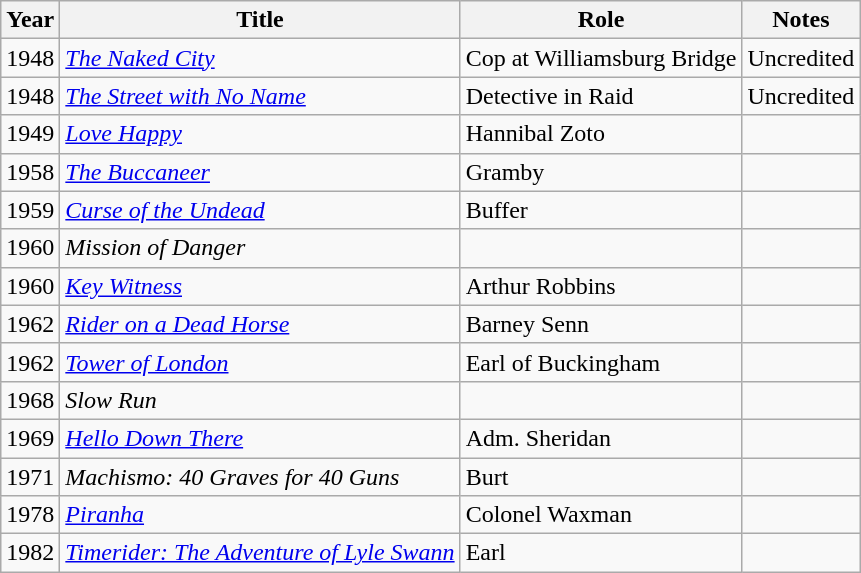<table class="wikitable">
<tr>
<th>Year</th>
<th>Title</th>
<th>Role</th>
<th>Notes</th>
</tr>
<tr>
<td>1948</td>
<td><em><a href='#'>The Naked City</a></em></td>
<td>Cop at Williamsburg Bridge</td>
<td>Uncredited</td>
</tr>
<tr>
<td>1948</td>
<td><em><a href='#'>The Street with No Name</a></em></td>
<td>Detective in Raid</td>
<td>Uncredited</td>
</tr>
<tr>
<td>1949</td>
<td><em><a href='#'>Love Happy</a></em></td>
<td>Hannibal Zoto</td>
<td></td>
</tr>
<tr>
<td>1958</td>
<td><em><a href='#'>The Buccaneer</a></em></td>
<td>Gramby</td>
<td></td>
</tr>
<tr>
<td>1959</td>
<td><em><a href='#'>Curse of the Undead</a></em></td>
<td>Buffer</td>
<td></td>
</tr>
<tr>
<td>1960</td>
<td><em>Mission of Danger</em></td>
<td></td>
<td></td>
</tr>
<tr>
<td>1960</td>
<td><em><a href='#'>Key Witness</a></em></td>
<td>Arthur Robbins</td>
<td></td>
</tr>
<tr>
<td>1962</td>
<td><em><a href='#'>Rider on a Dead Horse</a></em></td>
<td>Barney Senn</td>
<td></td>
</tr>
<tr>
<td>1962</td>
<td><em><a href='#'>Tower of London</a></em></td>
<td>Earl of Buckingham</td>
<td></td>
</tr>
<tr>
<td>1968</td>
<td><em>Slow Run</em></td>
<td></td>
<td></td>
</tr>
<tr>
<td>1969</td>
<td><em><a href='#'>Hello Down There</a></em></td>
<td>Adm. Sheridan</td>
<td></td>
</tr>
<tr>
<td>1971</td>
<td><em>Machismo: 40 Graves for 40 Guns</em></td>
<td>Burt</td>
<td></td>
</tr>
<tr>
<td>1978</td>
<td><em><a href='#'>Piranha</a></em></td>
<td>Colonel Waxman</td>
<td></td>
</tr>
<tr>
<td>1982</td>
<td><em><a href='#'>Timerider: The Adventure of Lyle Swann</a></em></td>
<td>Earl</td>
<td></td>
</tr>
</table>
